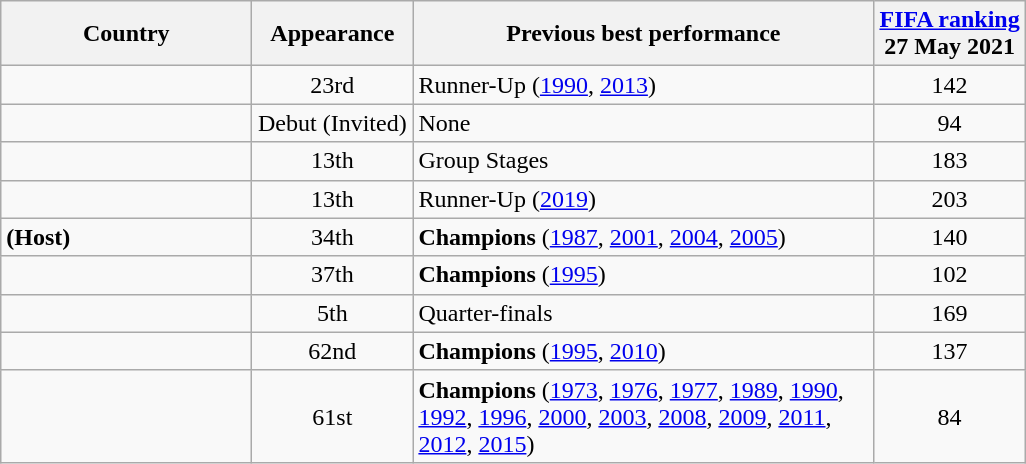<table class="wikitable sortable" style="text-align:left;">
<tr>
<th style="width:160px;">Country</th>
<th style="width:100px;">Appearance</th>
<th style="width:300px;">Previous best performance</th>
<th><a href='#'>FIFA ranking</a><br> 27 May 2021</th>
</tr>
<tr>
<td></td>
<td align=center>23rd</td>
<td>Runner-Up (<a href='#'>1990</a>, <a href='#'>2013</a>)</td>
<td align="center">142</td>
</tr>
<tr>
<td></td>
<td align="center">Debut (Invited)</td>
<td>None</td>
<td align="center">94</td>
</tr>
<tr>
<td></td>
<td align=center>13th</td>
<td>Group Stages</td>
<td align=center>183</td>
</tr>
<tr>
<td></td>
<td align="center">13th</td>
<td>Runner-Up (<a href='#'>2019</a>)</td>
<td align="center">203</td>
</tr>
<tr>
<td> <strong>(Host)</strong></td>
<td align=center>34th</td>
<td><strong>Champions</strong> (<a href='#'>1987</a>, <a href='#'>2001</a>, <a href='#'>2004</a>, <a href='#'>2005</a>)</td>
<td align=center>140</td>
</tr>
<tr>
<td></td>
<td align="center">37th</td>
<td><strong>Champions</strong> (<a href='#'>1995</a>)</td>
<td align="center">102</td>
</tr>
<tr>
<td></td>
<td align="center">5th</td>
<td>Quarter-finals</td>
<td align="center">169</td>
</tr>
<tr>
<td></td>
<td align="center">62nd</td>
<td><strong>Champions</strong> (<a href='#'>1995</a>, <a href='#'>2010</a>)</td>
<td align="center">137</td>
</tr>
<tr>
<td></td>
<td align="center">61st</td>
<td><strong>Champions</strong> (<a href='#'>1973</a>, <a href='#'>1976</a>, <a href='#'>1977</a>, <a href='#'>1989</a>, <a href='#'>1990</a>, <a href='#'>1992</a>, <a href='#'>1996</a>, <a href='#'>2000</a>, <a href='#'>2003</a>, <a href='#'>2008</a>, <a href='#'>2009</a>, <a href='#'>2011</a>, <a href='#'>2012</a>, <a href='#'>2015</a>)</td>
<td align="center">84</td>
</tr>
</table>
